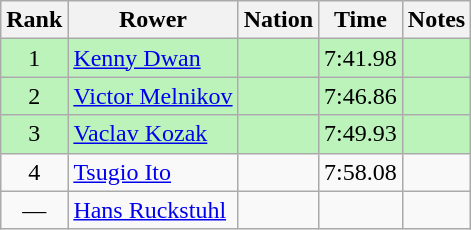<table class="wikitable sortable" style="text-align:center">
<tr>
<th>Rank</th>
<th>Rower</th>
<th>Nation</th>
<th>Time</th>
<th>Notes</th>
</tr>
<tr bgcolor=bbf3bb>
<td>1</td>
<td align=left><a href='#'>Kenny Dwan</a></td>
<td align=left></td>
<td>7:41.98</td>
<td></td>
</tr>
<tr bgcolor=bbf3bb>
<td>2</td>
<td align=left><a href='#'>Victor Melnikov</a></td>
<td align=left></td>
<td>7:46.86</td>
<td></td>
</tr>
<tr bgcolor=bbf3bb>
<td>3</td>
<td align=left><a href='#'>Vaclav Kozak</a></td>
<td align=left></td>
<td>7:49.93</td>
<td></td>
</tr>
<tr>
<td>4</td>
<td align=left><a href='#'>Tsugio Ito</a></td>
<td align=left></td>
<td>7:58.08</td>
<td></td>
</tr>
<tr>
<td data-sort-value=5>—</td>
<td align=left><a href='#'>Hans Ruckstuhl</a></td>
<td align=left></td>
<td data-sort-value=9:99.99></td>
<td></td>
</tr>
</table>
